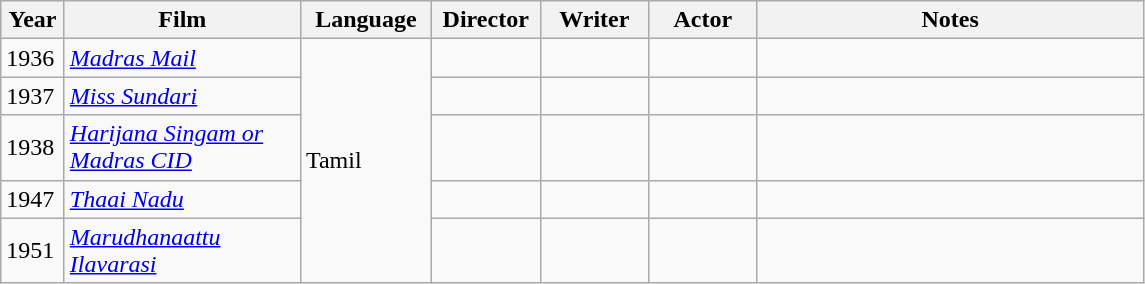<table class="wikitable sortable">
<tr>
<th style="width:35px;">Year</th>
<th style="width:150px;">Film</th>
<th style="text-align:center; width:80px;">Language</th>
<th style="width:65px;">Director</th>
<th style="width:65px;">Writer</th>
<th style="width:65px;">Actor</th>
<th style="text-align:center; width:250px;" class="unsortable">Notes</th>
</tr>
<tr>
<td>1936</td>
<td><em><a href='#'>Madras Mail</a></em></td>
<td rowspan=5>Tamil</td>
<td style="text-align:center;"></td>
<td style="text-align:center;"></td>
<td style="text-align:center;"></td>
<td></td>
</tr>
<tr>
<td>1937</td>
<td><em><a href='#'>Miss Sundari</a></em></td>
<td style="text-align:center;"></td>
<td style="text-align:center;"></td>
<td style="text-align:center;"></td>
<td></td>
</tr>
<tr>
<td>1938</td>
<td><em><a href='#'>Harijana Singam or Madras CID</a></em></td>
<td style="text-align:center;"></td>
<td style="text-align:center;"></td>
<td style="text-align:center;"></td>
<td></td>
</tr>
<tr>
<td>1947</td>
<td><em><a href='#'>Thaai Nadu</a></em></td>
<td style="text-align:center;"></td>
<td style="text-align:center;"></td>
<td style="text-align:center;"></td>
<td></td>
</tr>
<tr>
<td>1951</td>
<td><em><a href='#'>Marudhanaattu Ilavarasi</a></em></td>
<td style="text-align:center;"></td>
<td style="text-align:center;"></td>
<td style="text-align:center;"></td>
<td></td>
</tr>
</table>
